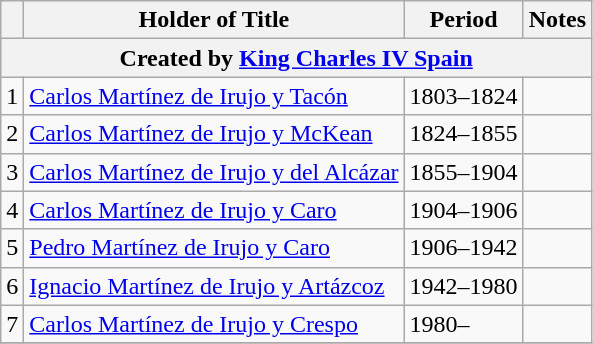<table class="wikitable">
<tr>
<th></th>
<th>Holder of Title</th>
<th>Period</th>
<th>Notes</th>
</tr>
<tr bgcolor="#dddddd" |>
<th colspan="5">Created by <a href='#'>King Charles IV Spain</a></th>
</tr>
<tr>
<td>1</td>
<td><a href='#'>Carlos Martínez de Irujo y Tacón</a></td>
<td>1803–1824</td>
<td></td>
</tr>
<tr>
<td>2</td>
<td><a href='#'>Carlos Martínez de Irujo y McKean</a></td>
<td>1824–1855</td>
<td></td>
</tr>
<tr>
<td>3</td>
<td><a href='#'>Carlos Martínez de Irujo y del Alcázar</a></td>
<td>1855–1904</td>
<td></td>
</tr>
<tr>
<td>4</td>
<td><a href='#'>Carlos Martínez de Irujo y Caro</a></td>
<td>1904–1906</td>
<td></td>
</tr>
<tr>
<td>5</td>
<td><a href='#'>Pedro Martínez de Irujo y Caro</a></td>
<td>1906–1942</td>
<td></td>
</tr>
<tr>
<td>6</td>
<td><a href='#'>Ignacio Martínez de Irujo y Artázcoz</a></td>
<td>1942–1980</td>
<td></td>
</tr>
<tr>
<td>7</td>
<td><a href='#'>Carlos Martínez de Irujo y Crespo</a></td>
<td>1980–</td>
<td></td>
</tr>
<tr>
</tr>
</table>
